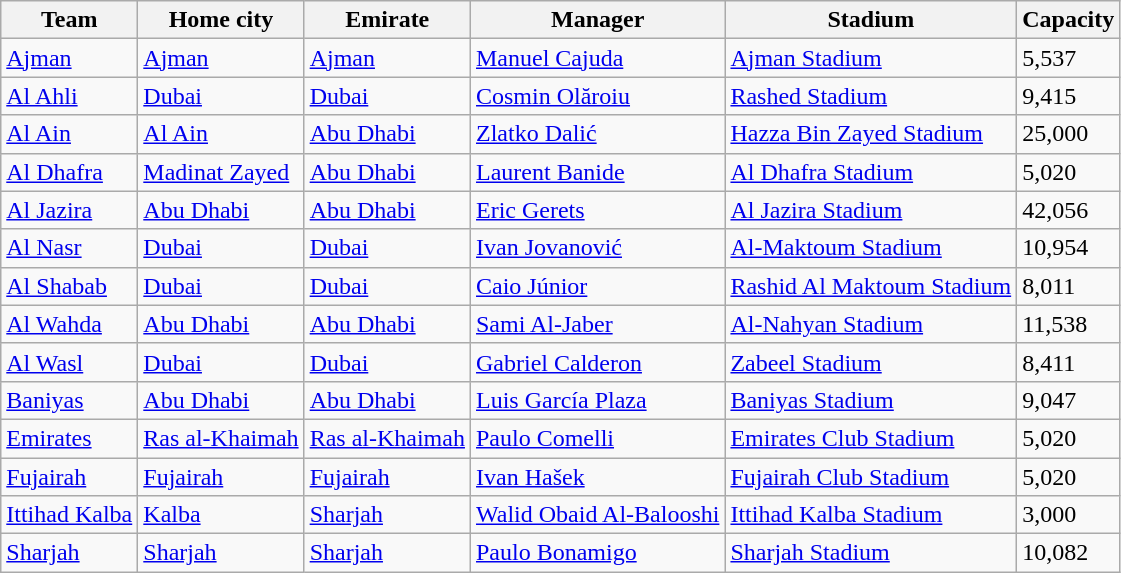<table class="wikitable sortable" style="text-align: left;">
<tr>
<th>Team</th>
<th>Home city</th>
<th>Emirate</th>
<th>Manager</th>
<th>Stadium</th>
<th>Capacity</th>
</tr>
<tr>
<td><a href='#'>Ajman</a></td>
<td><a href='#'>Ajman</a></td>
<td><a href='#'>Ajman</a></td>
<td> <a href='#'>Manuel Cajuda</a></td>
<td><a href='#'>Ajman Stadium</a></td>
<td>5,537</td>
</tr>
<tr>
<td><a href='#'>Al Ahli</a></td>
<td><a href='#'>Dubai</a></td>
<td><a href='#'>Dubai</a></td>
<td> <a href='#'>Cosmin Olăroiu</a></td>
<td><a href='#'>Rashed Stadium</a></td>
<td>9,415</td>
</tr>
<tr>
<td><a href='#'>Al Ain</a></td>
<td><a href='#'>Al Ain</a></td>
<td><a href='#'>Abu Dhabi</a></td>
<td> <a href='#'>Zlatko Dalić</a></td>
<td><a href='#'>Hazza Bin Zayed Stadium</a></td>
<td>25,000</td>
</tr>
<tr>
<td><a href='#'>Al Dhafra</a></td>
<td><a href='#'>Madinat Zayed</a></td>
<td><a href='#'>Abu Dhabi</a></td>
<td> <a href='#'>Laurent Banide</a></td>
<td><a href='#'>Al Dhafra Stadium</a></td>
<td>5,020</td>
</tr>
<tr>
<td><a href='#'>Al Jazira</a></td>
<td><a href='#'>Abu Dhabi</a></td>
<td><a href='#'>Abu Dhabi</a></td>
<td> <a href='#'>Eric Gerets</a></td>
<td><a href='#'>Al Jazira Stadium</a></td>
<td>42,056</td>
</tr>
<tr>
<td><a href='#'>Al Nasr</a></td>
<td><a href='#'>Dubai</a></td>
<td><a href='#'>Dubai</a></td>
<td> <a href='#'>Ivan Jovanović</a></td>
<td><a href='#'>Al-Maktoum Stadium</a></td>
<td>10,954</td>
</tr>
<tr>
<td><a href='#'>Al Shabab</a></td>
<td><a href='#'>Dubai</a></td>
<td><a href='#'>Dubai</a></td>
<td> <a href='#'>Caio Júnior</a></td>
<td><a href='#'>Rashid Al Maktoum Stadium</a></td>
<td>8,011</td>
</tr>
<tr>
<td><a href='#'>Al Wahda</a></td>
<td><a href='#'>Abu Dhabi</a></td>
<td><a href='#'>Abu Dhabi</a></td>
<td> <a href='#'>Sami Al-Jaber</a></td>
<td><a href='#'>Al-Nahyan Stadium</a></td>
<td>11,538</td>
</tr>
<tr>
<td><a href='#'>Al Wasl</a></td>
<td><a href='#'>Dubai</a></td>
<td><a href='#'>Dubai</a></td>
<td> <a href='#'>Gabriel Calderon</a></td>
<td><a href='#'>Zabeel Stadium</a></td>
<td>8,411</td>
</tr>
<tr>
<td><a href='#'>Baniyas</a></td>
<td><a href='#'>Abu Dhabi</a></td>
<td><a href='#'>Abu Dhabi</a></td>
<td> <a href='#'>Luis García Plaza</a></td>
<td><a href='#'>Baniyas Stadium</a></td>
<td>9,047</td>
</tr>
<tr>
<td><a href='#'>Emirates</a></td>
<td><a href='#'>Ras al-Khaimah</a></td>
<td><a href='#'>Ras al-Khaimah</a></td>
<td> <a href='#'>Paulo Comelli</a></td>
<td><a href='#'>Emirates Club Stadium</a></td>
<td>5,020</td>
</tr>
<tr>
<td><a href='#'>Fujairah</a></td>
<td><a href='#'>Fujairah</a></td>
<td><a href='#'>Fujairah</a></td>
<td> <a href='#'>Ivan Hašek</a></td>
<td><a href='#'>Fujairah Club Stadium</a></td>
<td>5,020</td>
</tr>
<tr>
<td><a href='#'>Ittihad Kalba</a></td>
<td><a href='#'>Kalba</a></td>
<td><a href='#'>Sharjah</a></td>
<td> <a href='#'>Walid Obaid Al-Balooshi</a></td>
<td><a href='#'>Ittihad Kalba Stadium</a></td>
<td>3,000</td>
</tr>
<tr>
<td><a href='#'>Sharjah</a></td>
<td><a href='#'>Sharjah</a></td>
<td><a href='#'>Sharjah</a></td>
<td> <a href='#'>Paulo Bonamigo</a></td>
<td><a href='#'>Sharjah Stadium</a></td>
<td>10,082</td>
</tr>
</table>
